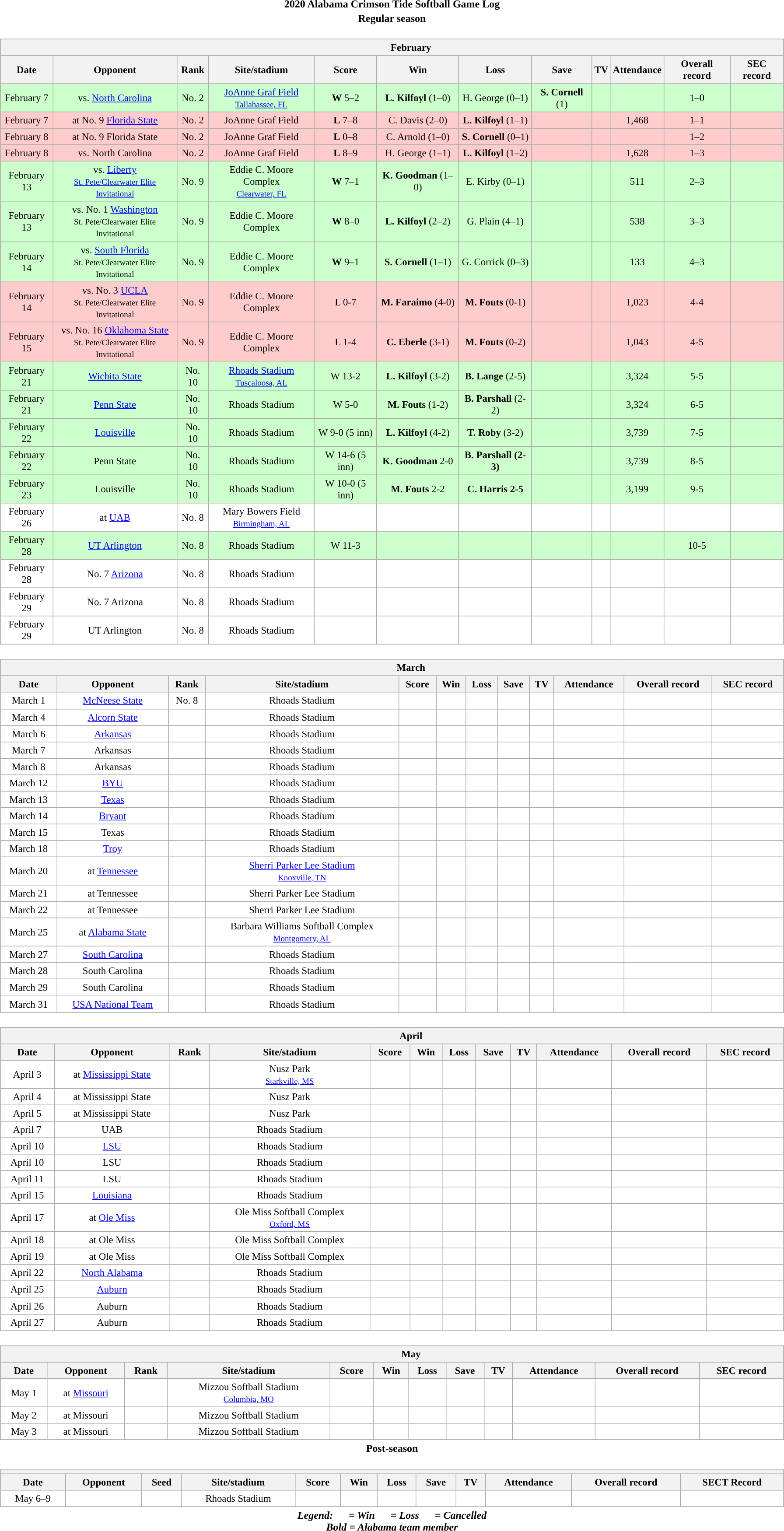<table class="toccolours" width=95% style="clear:both; margin:1.5em auto; text-align:center;">
<tr>
<th colspan=2>2020 Alabama Crimson Tide Softball Game Log</th>
</tr>
<tr>
<th colspan=2>Regular season</th>
</tr>
<tr valign="top">
<td><br><table class="wikitable collapsible" style="margin:auto; width:100%; text-align:center; font-size:95%">
<tr>
<th colspan=12 style="padding-left:4em;">February</th>
</tr>
<tr>
<th>Date</th>
<th>Opponent</th>
<th>Rank</th>
<th>Site/stadium</th>
<th>Score</th>
<th>Win</th>
<th>Loss</th>
<th>Save</th>
<th>TV</th>
<th>Attendance</th>
<th>Overall record</th>
<th>SEC record</th>
</tr>
<tr align="center" bgcolor="#ccffcc">
<td>February 7</td>
<td>vs. <a href='#'>North Carolina</a></td>
<td>No. 2</td>
<td><a href='#'>JoAnne Graf Field</a><br><small><a href='#'>Tallahassee, FL</a></small></td>
<td><strong>W</strong> 5–2</td>
<td><strong>L. Kilfoyl</strong> (1–0)</td>
<td>H. George (0–1)</td>
<td><strong>S. Cornell</strong> (1)</td>
<td></td>
<td></td>
<td>1–0</td>
<td></td>
</tr>
<tr align="center" bgcolor="#ffcccc">
<td>February 7</td>
<td>at No. 9 <a href='#'>Florida State</a></td>
<td>No. 2</td>
<td>JoAnne Graf Field</td>
<td><strong>L</strong> 7–8 </td>
<td>C. Davis (2–0)</td>
<td><strong>L. Kilfoyl</strong> (1–1)</td>
<td></td>
<td></td>
<td>1,468</td>
<td>1–1</td>
<td></td>
</tr>
<tr align="center" bgcolor="#ffcccc">
<td>February 8</td>
<td>at No. 9 Florida State</td>
<td>No. 2</td>
<td>JoAnne Graf Field</td>
<td><strong>L</strong> 0–8 </td>
<td>C. Arnold (1–0)</td>
<td><strong>S. Cornell</strong> (0–1)</td>
<td></td>
<td></td>
<td></td>
<td>1–2</td>
<td></td>
</tr>
<tr align="center" bgcolor="#ffcccc">
<td>February 8</td>
<td>vs. North Carolina</td>
<td>No. 2</td>
<td>JoAnne Graf Field</td>
<td><strong>L</strong> 8–9</td>
<td>H. George (1–1)</td>
<td><strong>L. Kilfoyl</strong> (1–2)</td>
<td></td>
<td></td>
<td>1,628</td>
<td>1–3</td>
<td></td>
</tr>
<tr align="center" bgcolor="#ccffcc">
<td>February 13</td>
<td>vs. <a href='#'>Liberty</a><br><small><a href='#'>St. Pete/Clearwater Elite Invitational</a></small></td>
<td>No. 9</td>
<td>Eddie C. Moore Complex<br><small><a href='#'>Clearwater, FL</a></small></td>
<td><strong>W</strong> 7–1</td>
<td><strong>K. Goodman</strong> (1–0)</td>
<td>E. Kirby (0–1)</td>
<td></td>
<td></td>
<td>511</td>
<td>2–3</td>
<td></td>
</tr>
<tr align="center" bgcolor="#ccffcc">
<td>February 13</td>
<td>vs. No. 1 <a href='#'>Washington</a><br><small>St. Pete/Clearwater Elite Invitational</small></td>
<td>No. 9</td>
<td>Eddie C. Moore Complex</td>
<td><strong>W</strong> 8–0 </td>
<td><strong>L. Kilfoyl</strong> (2–2)</td>
<td>G. Plain (4–1)</td>
<td></td>
<td></td>
<td>538</td>
<td>3–3</td>
<td></td>
</tr>
<tr align="center" bgcolor="#ccffcc">
<td>February 14</td>
<td>vs. <a href='#'>South Florida</a><br><small>St. Pete/Clearwater Elite Invitational</small></td>
<td>No. 9</td>
<td>Eddie C. Moore Complex</td>
<td><strong>W</strong> 9–1 </td>
<td><strong>S. Cornell</strong> (1–1)</td>
<td>G. Corrick (0–3)</td>
<td></td>
<td></td>
<td>133</td>
<td>4–3</td>
<td></td>
</tr>
<tr align="center" bgcolor="ffcccc">
<td>February 14</td>
<td>vs. No. 3 <a href='#'>UCLA</a><br><small>St. Pete/Clearwater Elite Invitational</small></td>
<td>No. 9</td>
<td>Eddie C. Moore Complex</td>
<td>L 0-7</td>
<td><strong> M. Faraimo </strong> (4-0)</td>
<td><strong> M. Fouts</strong> (0-1)</td>
<td></td>
<td></td>
<td>1,023</td>
<td>4-4</td>
<td></td>
</tr>
<tr align="center" bgcolor="#ffcccc">
<td>February 15</td>
<td>vs. No. 16 <a href='#'>Oklahoma State</a><br><small>St. Pete/Clearwater Elite Invitational</small></td>
<td>No. 9</td>
<td>Eddie C. Moore Complex</td>
<td>L 1-4</td>
<td><strong> C. Eberle </strong> (3-1)</td>
<td><strong> M. Fouts</strong> (0-2)</td>
<td></td>
<td></td>
<td>1,043</td>
<td>4-5</td>
<td></td>
</tr>
<tr align="center" bgcolor="#ccffcc">
<td>February 21</td>
<td><a href='#'>Wichita State</a></td>
<td>No. 10</td>
<td><a href='#'>Rhoads Stadium</a><br><small><a href='#'>Tuscaloosa, AL</a></small></td>
<td>W 13-2</td>
<td><strong> L. Kilfoyl</strong> (3-2)</td>
<td><strong> B. Lange</strong> (2-5)</td>
<td></td>
<td></td>
<td>3,324</td>
<td>5-5</td>
<td></td>
</tr>
<tr align="center" bgcolor="ccffcc">
<td>February 21</td>
<td><a href='#'>Penn State</a></td>
<td>No. 10</td>
<td>Rhoads Stadium</td>
<td>W 5-0</td>
<td><strong> M. Fouts</strong> (1-2)</td>
<td><strong>B. Parshall</strong> (2-2)</td>
<td></td>
<td></td>
<td>3,324</td>
<td>6-5</td>
<td></td>
</tr>
<tr align="center" bgcolor="ccffcc">
<td>February 22</td>
<td><a href='#'>Louisville</a></td>
<td>No. 10</td>
<td>Rhoads Stadium</td>
<td>W 9-0 (5 inn)</td>
<td><strong> L. Kilfoyl</strong> (4-2)</td>
<td><strong> T. Roby</strong> (3-2)</td>
<td></td>
<td></td>
<td>3,739</td>
<td>7-5</td>
<td></td>
</tr>
<tr align="center" bgcolor="ccffcc">
<td>February 22</td>
<td>Penn State</td>
<td>No. 10</td>
<td>Rhoads Stadium</td>
<td>W 14-6 (5 inn)</td>
<td><strong> K. Goodman</strong> 2-0</td>
<td><strong>B. Parshall (2-3)</strong></td>
<td></td>
<td></td>
<td>3,739</td>
<td>8-5</td>
<td></td>
</tr>
<tr align="center" bgcolor="ccffcc">
<td>February 23</td>
<td>Louisville</td>
<td>No. 10</td>
<td>Rhoads Stadium</td>
<td>W 10-0 (5 inn)</td>
<td><strong> M. Fouts </strong> 2-2</td>
<td><strong> C. Harris 2-5</strong></td>
<td></td>
<td></td>
<td>3,199</td>
<td>9-5</td>
<td></td>
</tr>
<tr align="center" bgcolor="white">
<td>February 26</td>
<td>at <a href='#'>UAB</a></td>
<td>No. 8</td>
<td>Mary Bowers Field<br><small><a href='#'>Birmingham, AL</a></small></td>
<td></td>
<td></td>
<td></td>
<td></td>
<td></td>
<td></td>
<td></td>
<td></td>
</tr>
<tr align="center" bgcolor="ccffcc">
<td>February 28</td>
<td><a href='#'>UT Arlington</a></td>
<td>No. 8</td>
<td>Rhoads Stadium</td>
<td>W 11-3</td>
<td></td>
<td></td>
<td></td>
<td></td>
<td></td>
<td>10-5</td>
<td></td>
</tr>
<tr align="center" bgcolor="white">
<td>February 28</td>
<td>No. 7 <a href='#'>Arizona</a></td>
<td>No. 8</td>
<td>Rhoads Stadium</td>
<td></td>
<td></td>
<td></td>
<td></td>
<td></td>
<td></td>
<td></td>
<td></td>
</tr>
<tr align="center" bgcolor="white">
<td>February 29</td>
<td>No. 7 Arizona</td>
<td>No. 8</td>
<td>Rhoads Stadium</td>
<td></td>
<td></td>
<td></td>
<td></td>
<td></td>
<td></td>
<td></td>
<td></td>
</tr>
<tr align="center" bgcolor="white">
<td>February 29</td>
<td>UT Arlington</td>
<td>No. 8</td>
<td>Rhoads Stadium</td>
<td></td>
<td></td>
<td></td>
<td></td>
<td></td>
<td></td>
<td></td>
<td></td>
</tr>
</table>
</td>
</tr>
<tr>
<td><br><table class="wikitable collapsible " style="margin:auto; width:100%; text-align:center; font-size:95%">
<tr>
<th colspan=12 style="padding-left:4em;">March</th>
</tr>
<tr>
<th>Date</th>
<th>Opponent</th>
<th>Rank</th>
<th>Site/stadium</th>
<th>Score</th>
<th>Win</th>
<th>Loss</th>
<th>Save</th>
<th>TV</th>
<th>Attendance</th>
<th>Overall record</th>
<th>SEC record</th>
</tr>
<tr align="center" bgcolor="white">
<td>March 1</td>
<td><a href='#'>McNeese State</a></td>
<td>No. 8</td>
<td>Rhoads Stadium</td>
<td></td>
<td></td>
<td></td>
<td></td>
<td></td>
<td></td>
<td></td>
<td></td>
</tr>
<tr align="center" bgcolor="white">
<td>March 4</td>
<td><a href='#'>Alcorn State</a></td>
<td></td>
<td>Rhoads Stadium</td>
<td></td>
<td></td>
<td></td>
<td></td>
<td></td>
<td></td>
<td></td>
<td></td>
</tr>
<tr align="center" bgcolor="white">
<td>March 6</td>
<td><a href='#'>Arkansas</a></td>
<td></td>
<td>Rhoads Stadium</td>
<td></td>
<td></td>
<td></td>
<td></td>
<td></td>
<td></td>
<td></td>
<td></td>
</tr>
<tr align="center" bgcolor="white">
<td>March 7</td>
<td>Arkansas</td>
<td></td>
<td>Rhoads Stadium</td>
<td></td>
<td></td>
<td></td>
<td></td>
<td></td>
<td></td>
<td></td>
<td></td>
</tr>
<tr align="center" bgcolor="white">
<td>March 8</td>
<td>Arkansas</td>
<td></td>
<td>Rhoads Stadium</td>
<td></td>
<td></td>
<td></td>
<td></td>
<td></td>
<td></td>
<td></td>
<td></td>
</tr>
<tr align="center" bgcolor="white">
<td>March 12</td>
<td><a href='#'>BYU</a></td>
<td></td>
<td>Rhoads Stadium</td>
<td></td>
<td></td>
<td></td>
<td></td>
<td></td>
<td></td>
<td></td>
<td></td>
</tr>
<tr align="center" bgcolor="white">
<td>March 13</td>
<td><a href='#'>Texas</a></td>
<td></td>
<td>Rhoads Stadium</td>
<td></td>
<td></td>
<td></td>
<td></td>
<td></td>
<td></td>
<td></td>
<td></td>
</tr>
<tr align="center" bgcolor="white">
<td>March 14</td>
<td><a href='#'>Bryant</a></td>
<td></td>
<td>Rhoads Stadium</td>
<td></td>
<td></td>
<td></td>
<td></td>
<td></td>
<td></td>
<td></td>
<td></td>
</tr>
<tr align="center" bgcolor="white">
<td>March 15</td>
<td>Texas</td>
<td></td>
<td>Rhoads Stadium</td>
<td></td>
<td></td>
<td></td>
<td></td>
<td></td>
<td></td>
<td></td>
<td></td>
</tr>
<tr align="center" bgcolor="white">
<td>March 18</td>
<td><a href='#'>Troy</a></td>
<td></td>
<td>Rhoads Stadium</td>
<td></td>
<td></td>
<td></td>
<td></td>
<td></td>
<td></td>
<td></td>
<td></td>
</tr>
<tr align="center" bgcolor="white">
<td>March 20</td>
<td>at <a href='#'>Tennessee</a></td>
<td></td>
<td><a href='#'>Sherri Parker Lee Stadium</a><br><small><a href='#'>Knoxville, TN</a></small></td>
<td></td>
<td></td>
<td></td>
<td></td>
<td></td>
<td></td>
<td></td>
<td></td>
</tr>
<tr align="center" bgcolor="white">
<td>March 21</td>
<td>at Tennessee</td>
<td></td>
<td>Sherri Parker Lee Stadium</td>
<td></td>
<td></td>
<td></td>
<td></td>
<td></td>
<td></td>
<td></td>
<td></td>
</tr>
<tr align="center" bgcolor="white">
<td>March 22</td>
<td>at Tennessee</td>
<td></td>
<td>Sherri Parker Lee Stadium</td>
<td></td>
<td></td>
<td></td>
<td></td>
<td></td>
<td></td>
<td></td>
<td></td>
</tr>
<tr align="center" bgcolor="white">
<td>March 25</td>
<td>at <a href='#'>Alabama State</a></td>
<td></td>
<td>Barbara Williams Softball Complex<br><small><a href='#'>Montgomery, AL</a></small></td>
<td></td>
<td></td>
<td></td>
<td></td>
<td></td>
<td></td>
<td></td>
<td></td>
</tr>
<tr align="center" bgcolor="white">
<td>March 27</td>
<td><a href='#'>South Carolina</a></td>
<td></td>
<td>Rhoads Stadium</td>
<td></td>
<td></td>
<td></td>
<td></td>
<td></td>
<td></td>
<td></td>
<td></td>
</tr>
<tr align="center" bgcolor="white">
<td>March 28</td>
<td>South Carolina</td>
<td></td>
<td>Rhoads Stadium</td>
<td></td>
<td></td>
<td></td>
<td></td>
<td></td>
<td></td>
<td></td>
<td></td>
</tr>
<tr align="center" bgcolor="white">
<td>March 29</td>
<td>South Carolina</td>
<td></td>
<td>Rhoads Stadium</td>
<td></td>
<td></td>
<td></td>
<td></td>
<td></td>
<td></td>
<td></td>
<td></td>
</tr>
<tr align="center" bgcolor="white">
<td>March 31</td>
<td><a href='#'>USA National Team</a></td>
<td></td>
<td>Rhoads Stadium</td>
<td></td>
<td></td>
<td></td>
<td></td>
<td></td>
<td></td>
<td></td>
<td></td>
</tr>
</table>
</td>
</tr>
<tr>
<td><br><table class="wikitable collapsible" style="margin:auto; width:100%; text-align:center; font-size:95%">
<tr>
<th colspan=12 style="padding-left:4em;">April</th>
</tr>
<tr>
<th>Date</th>
<th>Opponent</th>
<th>Rank</th>
<th>Site/stadium</th>
<th>Score</th>
<th>Win</th>
<th>Loss</th>
<th>Save</th>
<th>TV</th>
<th>Attendance</th>
<th>Overall record</th>
<th>SEC record</th>
</tr>
<tr align="center" bgcolor="white">
<td>April 3</td>
<td>at <a href='#'>Mississippi State</a></td>
<td></td>
<td>Nusz Park<br><small><a href='#'>Starkville, MS</a></small></td>
<td></td>
<td></td>
<td></td>
<td></td>
<td></td>
<td></td>
<td></td>
<td></td>
</tr>
<tr align="center" bgcolor="white">
<td>April 4</td>
<td>at Mississippi State</td>
<td></td>
<td>Nusz Park</td>
<td></td>
<td></td>
<td></td>
<td></td>
<td></td>
<td></td>
<td></td>
<td></td>
</tr>
<tr align="center" bgcolor="white">
<td>April 5</td>
<td>at Mississippi State</td>
<td></td>
<td>Nusz Park</td>
<td></td>
<td></td>
<td></td>
<td></td>
<td></td>
<td></td>
<td></td>
<td></td>
</tr>
<tr align="center" bgcolor="white">
<td>April 7</td>
<td>UAB</td>
<td></td>
<td>Rhoads Stadium</td>
<td></td>
<td></td>
<td></td>
<td></td>
<td></td>
<td></td>
<td></td>
<td></td>
</tr>
<tr align="center" bgcolor="white">
<td>April 10</td>
<td><a href='#'>LSU</a></td>
<td></td>
<td>Rhoads Stadium</td>
<td></td>
<td></td>
<td></td>
<td></td>
<td></td>
<td></td>
<td></td>
<td></td>
</tr>
<tr align="center" bgcolor="white">
<td>April 10</td>
<td>LSU</td>
<td></td>
<td>Rhoads Stadium</td>
<td></td>
<td></td>
<td></td>
<td></td>
<td></td>
<td></td>
<td></td>
<td></td>
</tr>
<tr align="center" bgcolor="white">
<td>April 11</td>
<td>LSU</td>
<td></td>
<td>Rhoads Stadium</td>
<td></td>
<td></td>
<td></td>
<td></td>
<td></td>
<td></td>
<td></td>
<td></td>
</tr>
<tr align="center" bgcolor="white">
<td>April 15</td>
<td><a href='#'>Louisiana</a></td>
<td></td>
<td>Rhoads Stadium</td>
<td></td>
<td></td>
<td></td>
<td></td>
<td></td>
<td></td>
<td></td>
<td></td>
</tr>
<tr align="center" bgcolor="white">
<td>April 17</td>
<td>at <a href='#'>Ole Miss</a></td>
<td></td>
<td>Ole Miss Softball Complex<br><small><a href='#'>Oxford, MS</a></small></td>
<td></td>
<td></td>
<td></td>
<td></td>
<td></td>
<td></td>
<td></td>
<td></td>
</tr>
<tr align="center" bgcolor="white">
<td>April 18</td>
<td>at Ole Miss</td>
<td></td>
<td>Ole Miss Softball Complex</td>
<td></td>
<td></td>
<td></td>
<td></td>
<td></td>
<td></td>
<td></td>
<td></td>
</tr>
<tr align="center" bgcolor="white">
<td>April 19</td>
<td>at Ole Miss</td>
<td></td>
<td>Ole Miss Softball Complex</td>
<td></td>
<td></td>
<td></td>
<td></td>
<td></td>
<td></td>
<td></td>
<td></td>
</tr>
<tr align="center" bgcolor="white">
<td>April 22</td>
<td><a href='#'>North Alabama</a></td>
<td></td>
<td>Rhoads Stadium</td>
<td></td>
<td></td>
<td></td>
<td></td>
<td></td>
<td></td>
<td></td>
<td></td>
</tr>
<tr align="center" bgcolor="white">
<td>April 25</td>
<td><a href='#'>Auburn</a></td>
<td></td>
<td>Rhoads Stadium</td>
<td></td>
<td></td>
<td></td>
<td></td>
<td></td>
<td></td>
<td></td>
<td></td>
</tr>
<tr align="center" bgcolor="white">
<td>April 26</td>
<td>Auburn</td>
<td></td>
<td>Rhoads Stadium</td>
<td></td>
<td></td>
<td></td>
<td></td>
<td></td>
<td></td>
<td></td>
<td></td>
</tr>
<tr align="center" bgcolor="white">
<td>April 27</td>
<td>Auburn</td>
<td></td>
<td>Rhoads Stadium</td>
<td></td>
<td></td>
<td></td>
<td></td>
<td></td>
<td></td>
<td></td>
<td></td>
</tr>
</table>
</td>
</tr>
<tr>
<td><br><table class="wikitable collapsible" style="margin:auto; width:100%; text-align:center; font-size:95%">
<tr>
<th colspan=13 style="padding-left:4em;">May</th>
</tr>
<tr>
<th>Date</th>
<th>Opponent</th>
<th>Rank</th>
<th>Site/stadium</th>
<th>Score</th>
<th>Win</th>
<th>Loss</th>
<th>Save</th>
<th>TV</th>
<th>Attendance</th>
<th>Overall record</th>
<th>SEC record</th>
</tr>
<tr align="center" bgcolor="white">
<td>May 1</td>
<td>at <a href='#'>Missouri</a></td>
<td></td>
<td>Mizzou Softball Stadium<br><small><a href='#'>Columbia, MO</a></small></td>
<td></td>
<td></td>
<td></td>
<td></td>
<td></td>
<td></td>
<td></td>
<td></td>
</tr>
<tr align="center" bgcolor="white">
<td>May 2</td>
<td>at Missouri</td>
<td></td>
<td>Mizzou Softball Stadium</td>
<td></td>
<td></td>
<td></td>
<td></td>
<td></td>
<td></td>
<td></td>
<td></td>
</tr>
<tr align="center" bgcolor="white">
<td>May 3</td>
<td>at Missouri</td>
<td></td>
<td>Mizzou Softball Stadium</td>
<td></td>
<td></td>
<td></td>
<td></td>
<td></td>
<td></td>
<td></td>
<td></td>
</tr>
<tr align="center" bgcolor="white">
</tr>
</table>
</td>
</tr>
<tr>
<th colspan=2>Post-season</th>
</tr>
<tr>
<td><br><table class="wikitable collapsible" style="margin:auto; width:100%; text-align:center; font-size:95%">
<tr>
<th colspan=12 style="padding-left:4em;"></th>
</tr>
<tr>
<th>Date</th>
<th>Opponent</th>
<th>Seed</th>
<th>Site/stadium</th>
<th>Score</th>
<th>Win</th>
<th>Loss</th>
<th>Save</th>
<th>TV</th>
<th>Attendance</th>
<th>Overall record</th>
<th>SECT Record</th>
</tr>
<tr align="center" bgcolor="white">
<td>May 6–9</td>
<td></td>
<td></td>
<td>Rhoads Stadium</td>
<td></td>
<td></td>
<td></td>
<td></td>
<td></td>
<td></td>
<td></td>
<td></td>
</tr>
</table>
</td>
</tr>
<tr>
<th colspan=9><em>Legend:       = Win       = Loss       = Cancelled<br>Bold = Alabama team member</em></th>
</tr>
</table>
